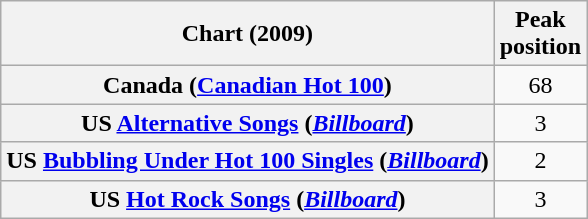<table class="wikitable sortable plainrowheaders" style="text-align:center">
<tr>
<th>Chart (2009)</th>
<th>Peak<br>position</th>
</tr>
<tr>
<th scope="row">Canada (<a href='#'>Canadian Hot 100</a>)</th>
<td style="text-align:center;">68</td>
</tr>
<tr>
<th scope="row">US <a href='#'>Alternative Songs</a> (<em><a href='#'>Billboard</a></em>)</th>
<td style="text-align:center;">3</td>
</tr>
<tr>
<th scope="row">US <a href='#'>Bubbling Under Hot 100 Singles</a> (<em><a href='#'>Billboard</a></em>)</th>
<td style="text-align:center;">2</td>
</tr>
<tr>
<th scope="row">US <a href='#'>Hot Rock Songs</a> (<em><a href='#'>Billboard</a></em>)</th>
<td style="text-align:center;">3</td>
</tr>
</table>
